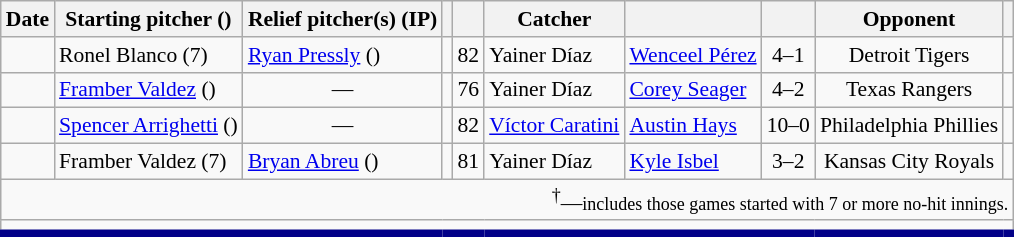<table class="wikitable" style="text-align:center; font-size: 90%">
<tr>
<th>Date</th>
<th>Starting pitcher ()</th>
<th>Relief pitcher(s) (IP)</th>
<th></th>
<th></th>
<th>Catcher</th>
<th></th>
<th></th>
<th>Opponent</th>
<th></th>
</tr>
<tr>
<td></td>
<td align=left>Ronel Blanco (7)</td>
<td align=left><a href='#'>Ryan Pressly</a> ()</td>
<td></td>
<td>82</td>
<td align=left>Yainer Díaz</td>
<td align=left><a href='#'>Wenceel Pérez</a></td>
<td>4–1</td>
<td>Detroit Tigers</td>
<td></td>
</tr>
<tr>
<td></td>
<td align=left><a href='#'>Framber Valdez</a> ()</td>
<td>—</td>
<td></td>
<td>76</td>
<td align=left>Yainer Díaz</td>
<td align=left><a href='#'>Corey Seager</a></td>
<td>4–2</td>
<td>Texas Rangers</td>
<td text-align=center></td>
</tr>
<tr>
<td></td>
<td align=left><a href='#'>Spencer Arrighetti</a> ()</td>
<td>—</td>
<td></td>
<td>82</td>
<td align=left><a href='#'>Víctor Caratini</a></td>
<td align=left><a href='#'>Austin Hays</a></td>
<td>10–0</td>
<td>Philadelphia Phillies</td>
<td text-align=center></td>
</tr>
<tr>
<td></td>
<td align=left>Framber Valdez (7)</td>
<td align=left><a href='#'>Bryan Abreu</a> ()</td>
<td></td>
<td>81</td>
<td align=left>Yainer Díaz</td>
<td align=left><a href='#'>Kyle Isbel</a></td>
<td>3–2</td>
<td>Kansas City Royals</td>
<td text-align=center></td>
</tr>
<tr>
<td colspan="10" align="right"><sup>†</sup>—<small>includes those games started with 7 or more no-hit innings.</small></td>
</tr>
<tr>
<td style="border-bottom:#020088 5px solid;" colspan="10"></td>
</tr>
</table>
